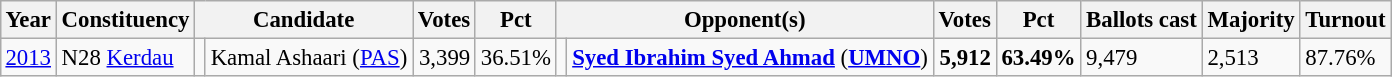<table class="wikitable" style="margin:0.5em ; font-size:95%">
<tr>
<th>Year</th>
<th>Constituency</th>
<th colspan=2>Candidate</th>
<th>Votes</th>
<th>Pct</th>
<th colspan=2>Opponent(s)</th>
<th>Votes</th>
<th>Pct</th>
<th>Ballots cast</th>
<th>Majority</th>
<th>Turnout</th>
</tr>
<tr>
<td><a href='#'>2013</a></td>
<td>N28 <a href='#'>Kerdau</a></td>
<td></td>
<td>Kamal Ashaari (<a href='#'>PAS</a>)</td>
<td align=right>3,399</td>
<td>36.51%</td>
<td></td>
<td><strong><a href='#'>Syed Ibrahim Syed Ahmad</a></strong> (<a href='#'><strong>UMNO</strong></a>)</td>
<td align=right><strong>5,912</strong></td>
<td><strong>63.49%</strong></td>
<td>9,479</td>
<td>2,513</td>
<td>87.76%</td>
</tr>
</table>
